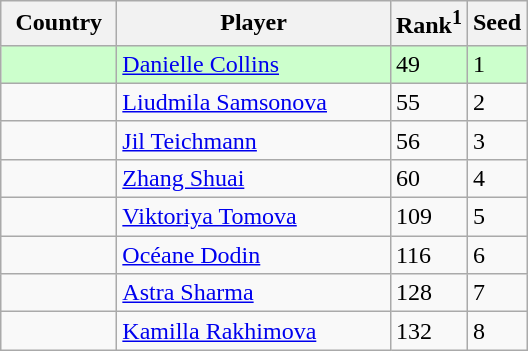<table class="wikitable" border="1">
<tr>
<th width="70">Country</th>
<th width="175">Player</th>
<th>Rank<sup>1</sup></th>
<th>Seed</th>
</tr>
<tr style="background:#cfc;">
<td></td>
<td><a href='#'>Danielle Collins</a></td>
<td>49</td>
<td>1</td>
</tr>
<tr>
<td></td>
<td><a href='#'>Liudmila Samsonova</a></td>
<td>55</td>
<td>2</td>
</tr>
<tr>
<td></td>
<td><a href='#'>Jil Teichmann</a></td>
<td>56</td>
<td>3</td>
</tr>
<tr>
<td></td>
<td><a href='#'>Zhang Shuai</a></td>
<td>60</td>
<td>4</td>
</tr>
<tr>
<td></td>
<td><a href='#'>Viktoriya Tomova</a></td>
<td>109</td>
<td>5</td>
</tr>
<tr>
<td></td>
<td><a href='#'>Océane Dodin</a></td>
<td>116</td>
<td>6</td>
</tr>
<tr>
<td></td>
<td><a href='#'>Astra Sharma</a></td>
<td>128</td>
<td>7</td>
</tr>
<tr>
<td></td>
<td><a href='#'>Kamilla Rakhimova</a></td>
<td>132</td>
<td>8</td>
</tr>
</table>
